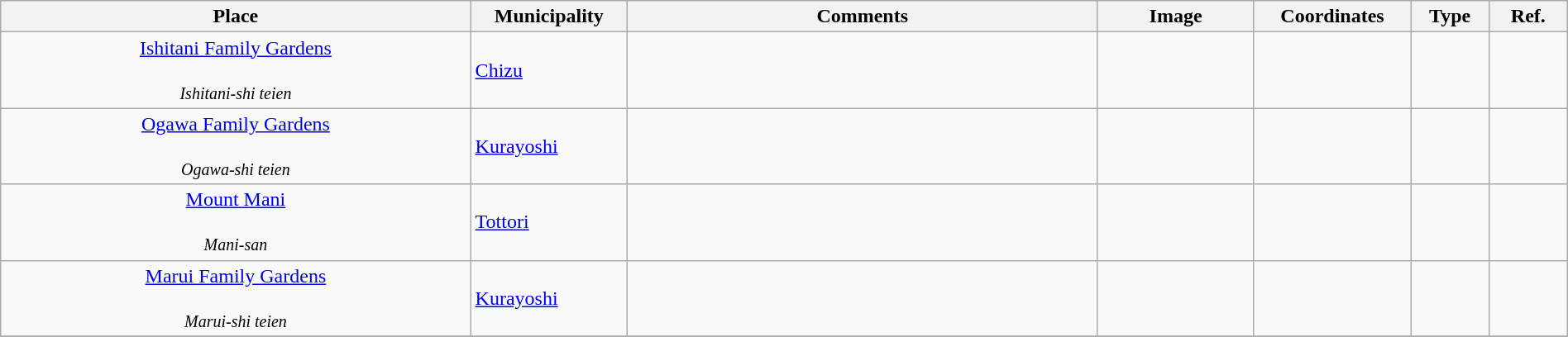<table class="wikitable sortable"  style="width:100%;">
<tr>
<th width="30%" align="left">Place</th>
<th width="10%" align="left">Municipality</th>
<th width="30%" align="left" class="unsortable">Comments</th>
<th width="10%" align="left"  class="unsortable">Image</th>
<th width="10%" align="left" class="unsortable">Coordinates</th>
<th width="5%" align="left">Type</th>
<th width="5%" align="left"  class="unsortable">Ref.</th>
</tr>
<tr>
<td align="center"><a href='#'>Ishitani Family Gardens</a><br><br><small><em>Ishitani-shi teien</em></small></td>
<td><a href='#'>Chizu</a></td>
<td></td>
<td></td>
<td></td>
<td></td>
<td></td>
</tr>
<tr>
<td align="center"><a href='#'>Ogawa Family Gardens</a><br><br><small><em>Ogawa-shi teien</em></small></td>
<td><a href='#'>Kurayoshi</a></td>
<td></td>
<td></td>
<td></td>
<td></td>
<td></td>
</tr>
<tr>
<td align="center"><a href='#'>Mount Mani</a><br><br><small><em>Mani-san</em></small></td>
<td><a href='#'>Tottori</a></td>
<td></td>
<td></td>
<td></td>
<td></td>
<td></td>
</tr>
<tr>
<td align="center"><a href='#'>Marui Family Gardens</a><br><br><small><em>Marui-shi teien</em></small></td>
<td><a href='#'>Kurayoshi</a></td>
<td></td>
<td></td>
<td></td>
<td></td>
<td></td>
</tr>
<tr>
</tr>
</table>
